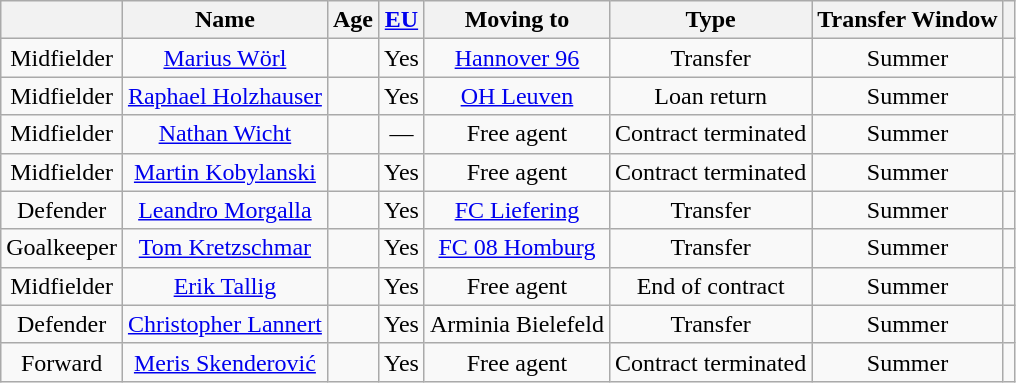<table class="wikitable sortable" style="text-align:center">
<tr>
<th></th>
<th>Name</th>
<th>Age</th>
<th><a href='#'>EU</a></th>
<th>Moving to</th>
<th>Type</th>
<th>Transfer Window</th>
<th></th>
</tr>
<tr>
<td>Midfielder</td>
<td><a href='#'>Marius Wörl</a></td>
<td></td>
<td>Yes</td>
<td><a href='#'>Hannover 96</a></td>
<td>Transfer</td>
<td>Summer</td>
<td></td>
</tr>
<tr>
<td>Midfielder</td>
<td><a href='#'>Raphael Holzhauser</a></td>
<td></td>
<td>Yes</td>
<td><a href='#'>OH Leuven</a></td>
<td>Loan return</td>
<td>Summer</td>
<td></td>
</tr>
<tr>
<td>Midfielder</td>
<td><a href='#'>Nathan Wicht</a></td>
<td></td>
<td>—</td>
<td>Free agent</td>
<td>Contract terminated</td>
<td>Summer</td>
<td></td>
</tr>
<tr>
<td>Midfielder</td>
<td><a href='#'>Martin Kobylanski</a></td>
<td></td>
<td>Yes</td>
<td>Free agent</td>
<td>Contract terminated</td>
<td>Summer</td>
<td></td>
</tr>
<tr>
<td>Defender</td>
<td><a href='#'>Leandro Morgalla</a></td>
<td></td>
<td>Yes</td>
<td><a href='#'>FC Liefering</a></td>
<td>Transfer</td>
<td>Summer</td>
<td></td>
</tr>
<tr>
<td>Goalkeeper</td>
<td><a href='#'>Tom Kretzschmar</a></td>
<td></td>
<td>Yes</td>
<td><a href='#'>FC 08 Homburg</a></td>
<td>Transfer</td>
<td>Summer</td>
<td></td>
</tr>
<tr>
<td>Midfielder</td>
<td><a href='#'>Erik Tallig</a></td>
<td></td>
<td>Yes</td>
<td>Free agent</td>
<td>End of contract</td>
<td>Summer</td>
<td></td>
</tr>
<tr>
<td>Defender</td>
<td><a href='#'>Christopher Lannert</a></td>
<td></td>
<td>Yes</td>
<td>Arminia Bielefeld</td>
<td>Transfer</td>
<td>Summer</td>
<td></td>
</tr>
<tr>
<td>Forward</td>
<td><a href='#'>Meris Skenderović</a></td>
<td></td>
<td>Yes</td>
<td>Free agent</td>
<td>Contract terminated</td>
<td>Summer</td>
<td></td>
</tr>
</table>
